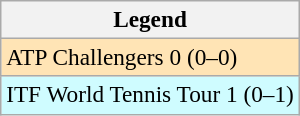<table class=wikitable style=font-size:97%>
<tr>
<th>Legend</th>
</tr>
<tr style="background:moccasin;">
<td>ATP Challengers 0 (0–0)</td>
</tr>
<tr style="background:#cffcff;">
<td>ITF World Tennis Tour 1 (0–1)</td>
</tr>
</table>
